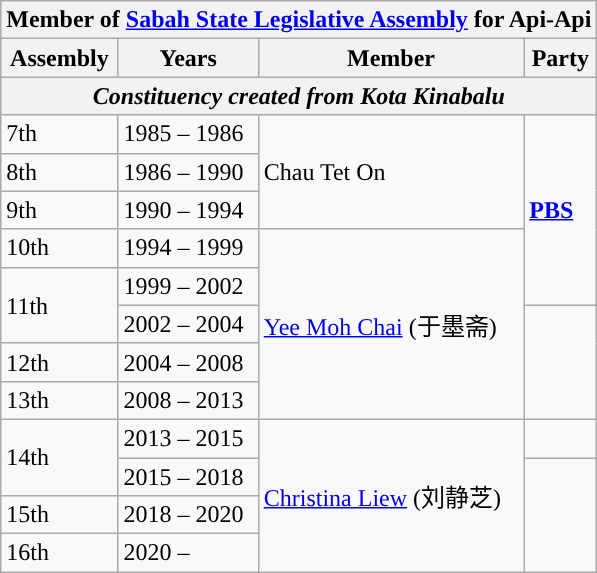<table class="wikitable">
<tr>
<th colspan="4">Member of <a href='#'>Sabah State Legislative Assembly</a> for Api-Api</th>
</tr>
<tr>
<th>Assembly</th>
<th>Years</th>
<th>Member</th>
<th>Party</th>
</tr>
<tr>
<th colspan="4" align="center"><em>Constituency created from Kota Kinabalu</em></th>
</tr>
<tr>
<td>7th</td>
<td>1985 – 1986</td>
<td rowspan="3">Chau Tet On</td>
<td rowspan="5"><strong><a href='#'>PBS</a></strong></td>
</tr>
<tr>
<td>8th</td>
<td>1986 – 1990</td>
</tr>
<tr>
<td>9th</td>
<td>1990 – 1994</td>
</tr>
<tr>
<td>10th</td>
<td>1994 – 1999</td>
<td rowspan="5"><a href='#'>Yee Moh Chai</a> (于墨斋)</td>
</tr>
<tr>
<td rowspan="2">11th</td>
<td>1999 – 2002</td>
</tr>
<tr>
<td>2002 – 2004</td>
<td rowspan="3"></td>
</tr>
<tr>
<td>12th</td>
<td>2004 – 2008</td>
</tr>
<tr>
<td>13th</td>
<td>2008 – 2013</td>
</tr>
<tr>
<td rowspan="2">14th</td>
<td>2013 – 2015</td>
<td rowspan="4"><a href='#'>Christina Liew</a> (刘静芝)</td>
<td></td>
</tr>
<tr>
<td>2015 – 2018</td>
<td rowspan="3"></td>
</tr>
<tr>
<td>15th</td>
<td>2018 – 2020</td>
</tr>
<tr>
<td>16th</td>
<td>2020 –</td>
</tr>
</table>
